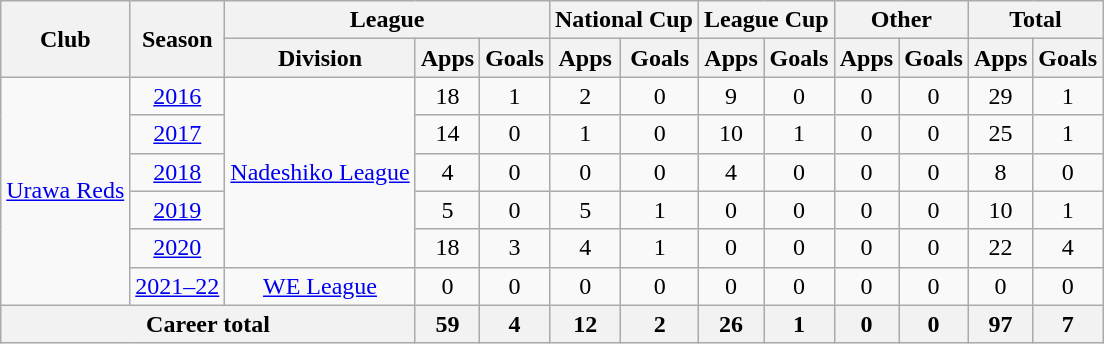<table class="wikitable" style="text-align: center">
<tr>
<th rowspan="2">Club</th>
<th rowspan="2">Season</th>
<th colspan="3">League</th>
<th colspan="2">National Cup</th>
<th colspan="2">League Cup</th>
<th colspan="2">Other</th>
<th colspan="2">Total</th>
</tr>
<tr>
<th>Division</th>
<th>Apps</th>
<th>Goals</th>
<th>Apps</th>
<th>Goals</th>
<th>Apps</th>
<th>Goals</th>
<th>Apps</th>
<th>Goals</th>
<th>Apps</th>
<th>Goals</th>
</tr>
<tr>
<td rowspan="6"><a href='#'>Urawa Reds</a></td>
<td><a href='#'>2016</a></td>
<td rowspan="5"><a href='#'>Nadeshiko League</a></td>
<td>18</td>
<td>1</td>
<td>2</td>
<td>0</td>
<td>9</td>
<td>0</td>
<td>0</td>
<td>0</td>
<td>29</td>
<td>1</td>
</tr>
<tr>
<td><a href='#'>2017</a></td>
<td>14</td>
<td>0</td>
<td>1</td>
<td>0</td>
<td>10</td>
<td>1</td>
<td>0</td>
<td>0</td>
<td>25</td>
<td>1</td>
</tr>
<tr>
<td><a href='#'>2018</a></td>
<td>4</td>
<td>0</td>
<td>0</td>
<td>0</td>
<td>4</td>
<td>0</td>
<td>0</td>
<td>0</td>
<td>8</td>
<td>0</td>
</tr>
<tr>
<td><a href='#'>2019</a></td>
<td>5</td>
<td>0</td>
<td>5</td>
<td>1</td>
<td>0</td>
<td>0</td>
<td>0</td>
<td>0</td>
<td>10</td>
<td>1</td>
</tr>
<tr>
<td><a href='#'>2020</a></td>
<td>18</td>
<td>3</td>
<td>4</td>
<td>1</td>
<td>0</td>
<td>0</td>
<td>0</td>
<td>0</td>
<td>22</td>
<td>4</td>
</tr>
<tr>
<td><a href='#'>2021–22</a></td>
<td><a href='#'>WE League</a></td>
<td>0</td>
<td>0</td>
<td>0</td>
<td>0</td>
<td>0</td>
<td>0</td>
<td>0</td>
<td>0</td>
<td>0</td>
<td>0</td>
</tr>
<tr>
<th colspan=3>Career total</th>
<th>59</th>
<th>4</th>
<th>12</th>
<th>2</th>
<th>26</th>
<th>1</th>
<th>0</th>
<th>0</th>
<th>97</th>
<th>7</th>
</tr>
</table>
